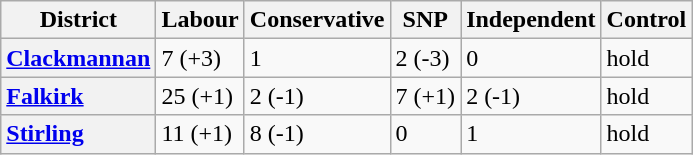<table class="wikitable">
<tr>
<th scope="col">District</th>
<th scope="col">Labour</th>
<th scope="col">Conservative</th>
<th scope="col">SNP</th>
<th scope="col">Independent</th>
<th scope="col" colspan=2>Control<br></th>
</tr>
<tr>
<th scope="row" style="text-align: left;"><a href='#'>Clackmannan</a></th>
<td>7 (+3)</td>
<td>1</td>
<td>2 (-3)</td>
<td>0</td>
<td> hold</td>
</tr>
<tr>
<th scope="row" style="text-align: left;"><a href='#'>Falkirk</a></th>
<td>25 (+1)</td>
<td>2 (-1)</td>
<td>7 (+1)</td>
<td>2 (-1)</td>
<td> hold</td>
</tr>
<tr>
<th scope="row" style="text-align: left;"><a href='#'>Stirling</a></th>
<td>11 (+1)</td>
<td>8 (-1)</td>
<td>0</td>
<td>1</td>
<td> hold</td>
</tr>
</table>
